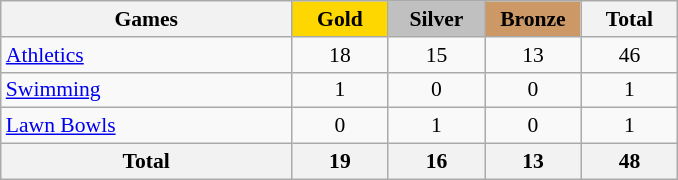<table class="wikitable" style="text-align:center; font-size:90%;">
<tr>
<th style="width:13em;">Games</th>
<th style="width:4em; background:gold;">Gold</th>
<th style="width:4em; background:silver;">Silver</th>
<th style="width:4em; background:#cc9966;">Bronze</th>
<th style="width:4em;">Total</th>
</tr>
<tr>
<td align=left> <a href='#'>Athletics</a></td>
<td>18</td>
<td>15</td>
<td>13</td>
<td>46</td>
</tr>
<tr>
<td align=left> <a href='#'>Swimming</a></td>
<td>1</td>
<td>0</td>
<td>0</td>
<td>1</td>
</tr>
<tr>
<td align=left> <a href='#'>Lawn Bowls</a></td>
<td>0</td>
<td>1</td>
<td>0</td>
<td>1</td>
</tr>
<tr>
<th>Total</th>
<th>19</th>
<th>16</th>
<th>13</th>
<th>48</th>
</tr>
</table>
